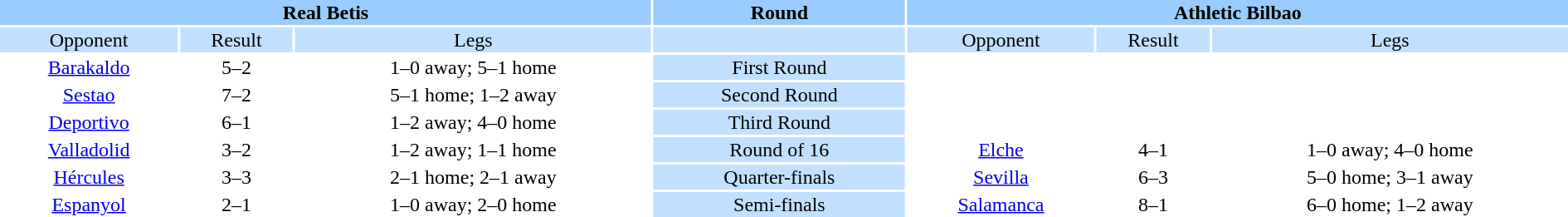<table width="100%" style="text-align:center">
<tr valign=top bgcolor=#99ccff>
<th colspan=3 style="width:1*">Real Betis</th>
<th><strong>Round</strong></th>
<th colspan=3 style="width:1*">Athletic Bilbao</th>
</tr>
<tr valign=top bgcolor=#c1e0ff>
<td>Opponent</td>
<td>Result</td>
<td>Legs</td>
<td bgcolor=#c1e0ff></td>
<td>Opponent</td>
<td>Result</td>
<td>Legs</td>
</tr>
<tr>
<td><a href='#'>Barakaldo</a></td>
<td>5–2</td>
<td>1–0 away; 5–1 home</td>
<td bgcolor="#c1e0ff">First Round</td>
<td></td>
<td></td>
<td></td>
</tr>
<tr>
<td><a href='#'>Sestao</a></td>
<td>7–2</td>
<td>5–1 home; 1–2 away</td>
<td bgcolor="#c1e0ff">Second Round</td>
<td></td>
<td></td>
<td></td>
</tr>
<tr>
<td><a href='#'>Deportivo</a></td>
<td>6–1</td>
<td>1–2 away; 4–0 home</td>
<td bgcolor="#c1e0ff">Third Round</td>
<td></td>
<td></td>
<td></td>
</tr>
<tr>
<td><a href='#'>Valladolid</a></td>
<td>3–2</td>
<td>1–2 away; 1–1 home</td>
<td bgcolor="#c1e0ff">Round of 16</td>
<td><a href='#'>Elche</a></td>
<td>4–1</td>
<td>1–0 away; 4–0 home</td>
</tr>
<tr>
<td><a href='#'>Hércules</a></td>
<td>3–3</td>
<td>2–1 home; 2–1 away</td>
<td bgcolor="#c1e0ff">Quarter-finals</td>
<td><a href='#'>Sevilla</a></td>
<td>6–3</td>
<td>5–0 home; 3–1 away</td>
</tr>
<tr>
<td><a href='#'>Espanyol</a></td>
<td>2–1</td>
<td>1–0 away; 2–0 home</td>
<td bgcolor="#c1e0ff">Semi-finals</td>
<td><a href='#'>Salamanca</a></td>
<td>8–1</td>
<td>6–0 home; 1–2 away</td>
</tr>
</table>
